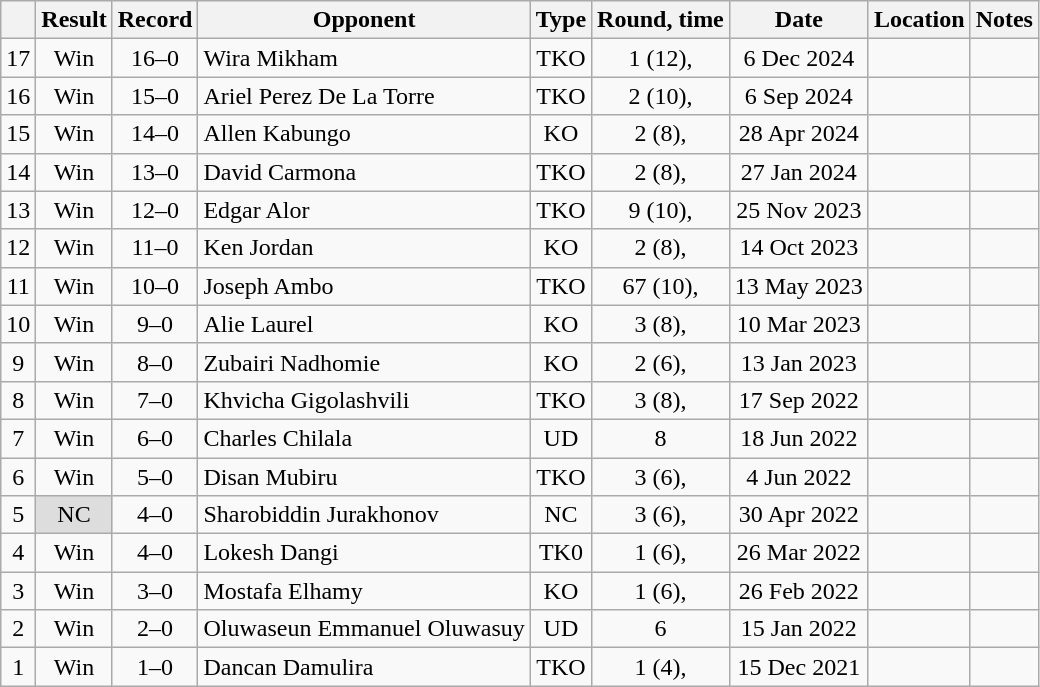<table class="wikitable" style="text-align:center">
<tr>
<th></th>
<th>Result</th>
<th>Record</th>
<th>Opponent</th>
<th>Type</th>
<th>Round, time</th>
<th>Date</th>
<th>Location</th>
<th>Notes</th>
</tr>
<tr>
<td>17</td>
<td>Win</td>
<td>16–0 </td>
<td style="text-align:left;">Wira Mikham</td>
<td>TKO</td>
<td>1 (12), </td>
<td>6 Dec 2024</td>
<td style="text-align:left;"></td>
<td></td>
</tr>
<tr>
<td>16</td>
<td>Win</td>
<td>15–0 </td>
<td style="text-align:left;">Ariel Perez De La Torre</td>
<td>TKO</td>
<td>2 (10), </td>
<td>6 Sep 2024</td>
<td style="text-align:left;"></td>
<td></td>
</tr>
<tr>
<td>15</td>
<td>Win</td>
<td>14–0 </td>
<td style="text-align:left;">Allen Kabungo</td>
<td>KO</td>
<td>2 (8), </td>
<td>28 Apr 2024</td>
<td style="text-align:left;"></td>
<td></td>
</tr>
<tr>
<td>14</td>
<td>Win</td>
<td>13–0 </td>
<td style="text-align:left;">David Carmona</td>
<td>TKO</td>
<td>2 (8), </td>
<td>27 Jan 2024</td>
<td style="text-align:left;"></td>
<td></td>
</tr>
<tr>
<td>13</td>
<td>Win</td>
<td>12–0 </td>
<td style="text-align:left;">Edgar Alor</td>
<td>TKO</td>
<td>9 (10), </td>
<td>25 Nov 2023</td>
<td style="text-align:left;"></td>
<td></td>
</tr>
<tr>
<td>12</td>
<td>Win</td>
<td>11–0 </td>
<td style="text-align:left;">Ken Jordan</td>
<td>KO</td>
<td>2 (8), </td>
<td>14 Oct 2023</td>
<td style="text-align:left;"></td>
<td></td>
</tr>
<tr>
<td>11</td>
<td>Win</td>
<td>10–0 </td>
<td style="text-align:left;">Joseph Ambo</td>
<td>TKO</td>
<td>67 (10), </td>
<td>13 May 2023</td>
<td style="text-align:left;"></td>
<td></td>
</tr>
<tr>
<td>10</td>
<td>Win</td>
<td>9–0 </td>
<td style="text-align:left;">Alie Laurel</td>
<td>KO</td>
<td>3 (8), </td>
<td>10 Mar 2023</td>
<td style="text-align:left;"></td>
<td></td>
</tr>
<tr>
<td>9</td>
<td>Win</td>
<td>8–0 </td>
<td style="text-align:left;">Zubairi Nadhomie</td>
<td>KO</td>
<td>2 (6), </td>
<td>13 Jan 2023</td>
<td style="text-align:left;"></td>
<td></td>
</tr>
<tr>
<td>8</td>
<td>Win</td>
<td>7–0 </td>
<td style="text-align:left;">Khvicha Gigolashvili</td>
<td>TKO</td>
<td>3 (8), </td>
<td>17 Sep 2022</td>
<td style="text-align:left;"></td>
<td></td>
</tr>
<tr>
<td>7</td>
<td>Win</td>
<td>6–0 </td>
<td style="text-align:left;">Charles Chilala</td>
<td>UD</td>
<td>8</td>
<td>18 Jun 2022</td>
<td style="text-align:left;"></td>
<td></td>
</tr>
<tr>
<td>6</td>
<td>Win</td>
<td>5–0 </td>
<td style="text-align:left;">Disan Mubiru</td>
<td>TKO</td>
<td>3 (6), </td>
<td>4 Jun 2022</td>
<td style="text-align:left;"></td>
<td></td>
</tr>
<tr>
<td>5</td>
<td style="background:#DDD">NC</td>
<td>4–0 </td>
<td style="text-align:left;">Sharobiddin Jurakhonov</td>
<td>NC</td>
<td>3 (6), </td>
<td>30 Apr 2022</td>
<td style="text-align:left;"></td>
<td></td>
</tr>
<tr>
<td>4</td>
<td>Win</td>
<td>4–0</td>
<td style="text-align:left;">Lokesh Dangi</td>
<td>TK0</td>
<td>1 (6),  </td>
<td>26 Mar 2022</td>
<td style="text-align:left;"></td>
<td></td>
</tr>
<tr>
<td>3</td>
<td>Win</td>
<td>3–0</td>
<td style="text-align:left;">Mostafa Elhamy</td>
<td>KO</td>
<td>1 (6), </td>
<td>26 Feb 2022</td>
<td style="text-align:left;"></td>
<td></td>
</tr>
<tr>
<td>2</td>
<td>Win</td>
<td>2–0</td>
<td style="text-align:left;">Oluwaseun Emmanuel Oluwasuy</td>
<td>UD</td>
<td>6</td>
<td>15 Jan 2022</td>
<td style="text-align:left;"></td>
<td></td>
</tr>
<tr>
<td>1</td>
<td>Win</td>
<td>1–0</td>
<td style="text-align:left;">Dancan Damulira</td>
<td>TKO</td>
<td>1 (4), </td>
<td>15 Dec 2021</td>
<td style="text-align:left;"></td>
<td></td>
</tr>
</table>
